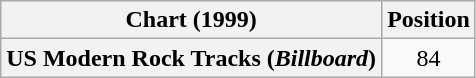<table class="wikitable plainrowheaders" style="text-align:center">
<tr>
<th>Chart (1999)</th>
<th>Position</th>
</tr>
<tr>
<th scope="row">US Modern Rock Tracks (<em>Billboard</em>)</th>
<td>84</td>
</tr>
</table>
